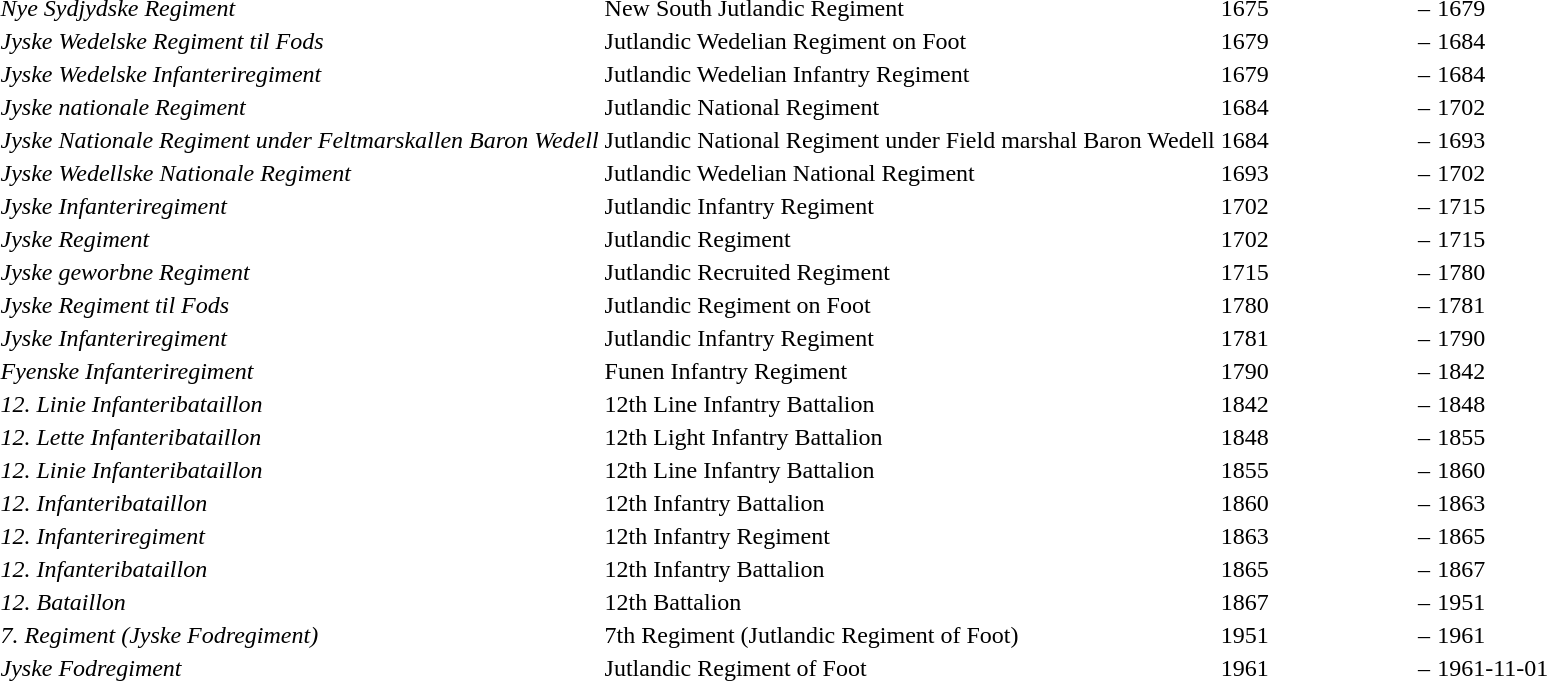<table class="toccolours" style="float: auto; clear: right; margin: 0 0 0.5em 1em;">
<tr style="vertical-align: top;">
<td><em>Nye Sydjydske Regiment</em></td>
<td>New South Jutlandic Regiment</td>
<td width="12%">1675</td>
<td width="1%">–</td>
<td width="12%">1679</td>
</tr>
<tr style="vertical-align: top;">
<td><em>Jyske Wedelske Regiment til Fods</em></td>
<td>Jutlandic Wedelian Regiment on Foot</td>
<td width="12%">1679</td>
<td width="1%">–</td>
<td width="12%">1684</td>
</tr>
<tr style="vertical-align: top;">
<td><em>Jyske Wedelske Infanteriregiment</em></td>
<td>Jutlandic Wedelian Infantry Regiment</td>
<td width="12%">1679</td>
<td width="1%">–</td>
<td width="12%">1684</td>
</tr>
<tr style="vertical-align: top;">
<td><em>Jyske nationale Regiment</em></td>
<td>Jutlandic National Regiment</td>
<td width="12%">1684</td>
<td width="1%">–</td>
<td width="12%">1702</td>
</tr>
<tr style="vertical-align: top;">
<td><em>Jyske Nationale Regiment under Feltmarskallen Baron Wedell</em></td>
<td>Jutlandic National Regiment under Field marshal Baron Wedell</td>
<td width="12%">1684</td>
<td width="1%">–</td>
<td width="12%">1693</td>
</tr>
<tr style="vertical-align: top;">
<td><em>Jyske Wedellske Nationale Regiment</em></td>
<td>Jutlandic Wedelian National Regiment</td>
<td width="12%">1693</td>
<td width="1%">–</td>
<td width="12%">1702</td>
</tr>
<tr style="vertical-align: top;">
<td><em>Jyske Infanteriregiment</em></td>
<td>Jutlandic Infantry Regiment</td>
<td width="12%">1702</td>
<td width="1%">–</td>
<td width="12%">1715</td>
</tr>
<tr style="vertical-align: top;">
<td><em>Jyske Regiment</em></td>
<td>Jutlandic Regiment</td>
<td width="12%">1702</td>
<td width="1%">–</td>
<td width="12%">1715</td>
</tr>
<tr style="vertical-align: top;">
<td><em>Jyske geworbne Regiment</em></td>
<td>Jutlandic Recruited Regiment</td>
<td width="12%">1715</td>
<td width="1%">–</td>
<td width="12%">1780</td>
</tr>
<tr style="vertical-align: top;">
<td><em>Jyske Regiment til Fods</em></td>
<td>Jutlandic Regiment on Foot</td>
<td width="12%">1780</td>
<td width="1%">–</td>
<td width="12%">1781</td>
</tr>
<tr style="vertical-align: top;">
<td><em>Jyske Infanteriregiment</em></td>
<td>Jutlandic Infantry Regiment</td>
<td width="12%">1781</td>
<td width="1%">–</td>
<td width="12%">1790</td>
</tr>
<tr style="vertical-align: top;">
<td><em>Fyenske Infanteriregiment</em></td>
<td>Funen Infantry Regiment</td>
<td width="12%">1790</td>
<td width="1%">–</td>
<td width="12%">1842</td>
</tr>
<tr style="vertical-align: top;">
<td><em>12. Linie Infanteribataillon	</em></td>
<td>12th Line Infantry Battalion</td>
<td width="12%">1842</td>
<td width="1%">–</td>
<td width="12%">1848</td>
</tr>
<tr style="vertical-align: top;">
<td><em>12. Lette Infanteribataillon</em></td>
<td>12th Light Infantry Battalion</td>
<td width="12%">1848</td>
<td width="1%">–</td>
<td width="12%">1855</td>
</tr>
<tr style="vertical-align: top;">
<td><em>12. Linie Infanteribataillon	</em></td>
<td>12th Line Infantry Battalion</td>
<td width="12%">1855</td>
<td width="1%">–</td>
<td width="12%">1860</td>
</tr>
<tr style="vertical-align: top;">
<td><em>12. Infanteribataillon</em></td>
<td>12th Infantry Battalion</td>
<td width="12%">1860</td>
<td width="1%">–</td>
<td width="12%">1863</td>
</tr>
<tr style="vertical-align: top;">
<td><em>12. Infanteriregiment</em></td>
<td>12th Infantry Regiment</td>
<td width="12%">1863</td>
<td width="1%">–</td>
<td width="12%">1865</td>
</tr>
<tr style="vertical-align: top;">
<td><em>12. Infanteribataillon</em></td>
<td>12th Infantry Battalion</td>
<td width="12%">1865</td>
<td width="1%">–</td>
<td width="12%">1867</td>
</tr>
<tr style="vertical-align: top;">
<td><em>12. Bataillon</em></td>
<td>12th Battalion</td>
<td width="12%">1867</td>
<td width="1%">–</td>
<td width="12%">1951</td>
</tr>
<tr style="vertical-align: top;">
<td><em>7. Regiment (Jyske Fodregiment)</em></td>
<td>7th Regiment (Jutlandic Regiment of Foot)</td>
<td width="12%">1951</td>
<td width="1%">–</td>
<td width="12%">1961</td>
</tr>
<tr style="vertical-align: top;">
<td><em>Jyske Fodregiment</em></td>
<td>Jutlandic Regiment of Foot</td>
<td width="12%">1961</td>
<td width="1%">–</td>
<td width="12%">1961-11-01</td>
</tr>
</table>
